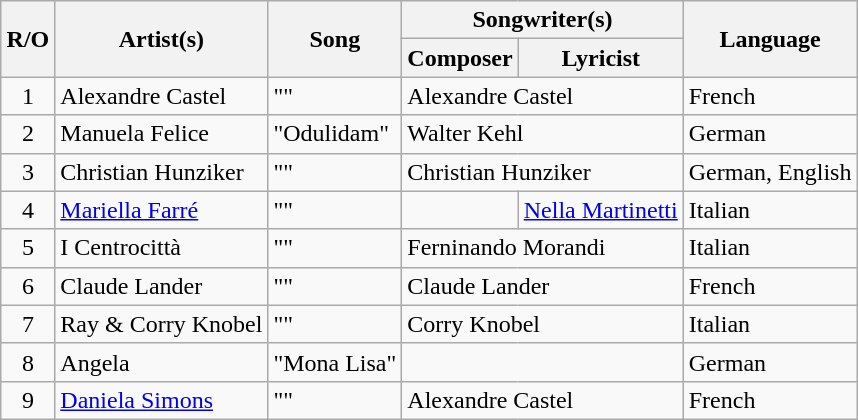<table class="sortable wikitable" style="margin: 1em auto 1em auto; text-align:left">
<tr>
<th rowspan="2">R/O</th>
<th rowspan="2">Artist(s)</th>
<th rowspan="2">Song</th>
<th colspan="2">Songwriter(s)</th>
<th rowspan="2">Language</th>
</tr>
<tr>
<th>Composer</th>
<th>Lyricist</th>
</tr>
<tr>
<td align="center">1</td>
<td>Alexandre Castel</td>
<td>""</td>
<td colspan="2">Alexandre Castel</td>
<td>French</td>
</tr>
<tr>
<td align="center">2</td>
<td>Manuela Felice</td>
<td>"Odulidam"</td>
<td colspan="2">Walter Kehl</td>
<td>German</td>
</tr>
<tr>
<td align="center">3</td>
<td>Christian Hunziker</td>
<td>""</td>
<td colspan="2">Christian Hunziker</td>
<td>German, English</td>
</tr>
<tr>
<td align="center">4</td>
<td><a href='#'>Mariella Farré</a></td>
<td>""</td>
<td></td>
<td><a href='#'>Nella Martinetti</a></td>
<td>Italian</td>
</tr>
<tr>
<td align="center">5</td>
<td>I Centrocittà</td>
<td>""</td>
<td colspan="2">Ferninando Morandi</td>
<td>Italian</td>
</tr>
<tr>
<td align="center">6</td>
<td>Claude Lander</td>
<td>""</td>
<td colspan="2">Claude Lander</td>
<td>French</td>
</tr>
<tr>
<td align="center">7</td>
<td>Ray & Corry Knobel</td>
<td>""</td>
<td colspan="2">Corry Knobel</td>
<td>Italian</td>
</tr>
<tr>
<td align="center">8</td>
<td>Angela</td>
<td>"Mona Lisa"</td>
<td colspan="2"></td>
<td>German</td>
</tr>
<tr>
<td align="center">9</td>
<td><a href='#'>Daniela Simons</a></td>
<td>""</td>
<td colspan="2">Alexandre Castel</td>
<td>French</td>
</tr>
</table>
